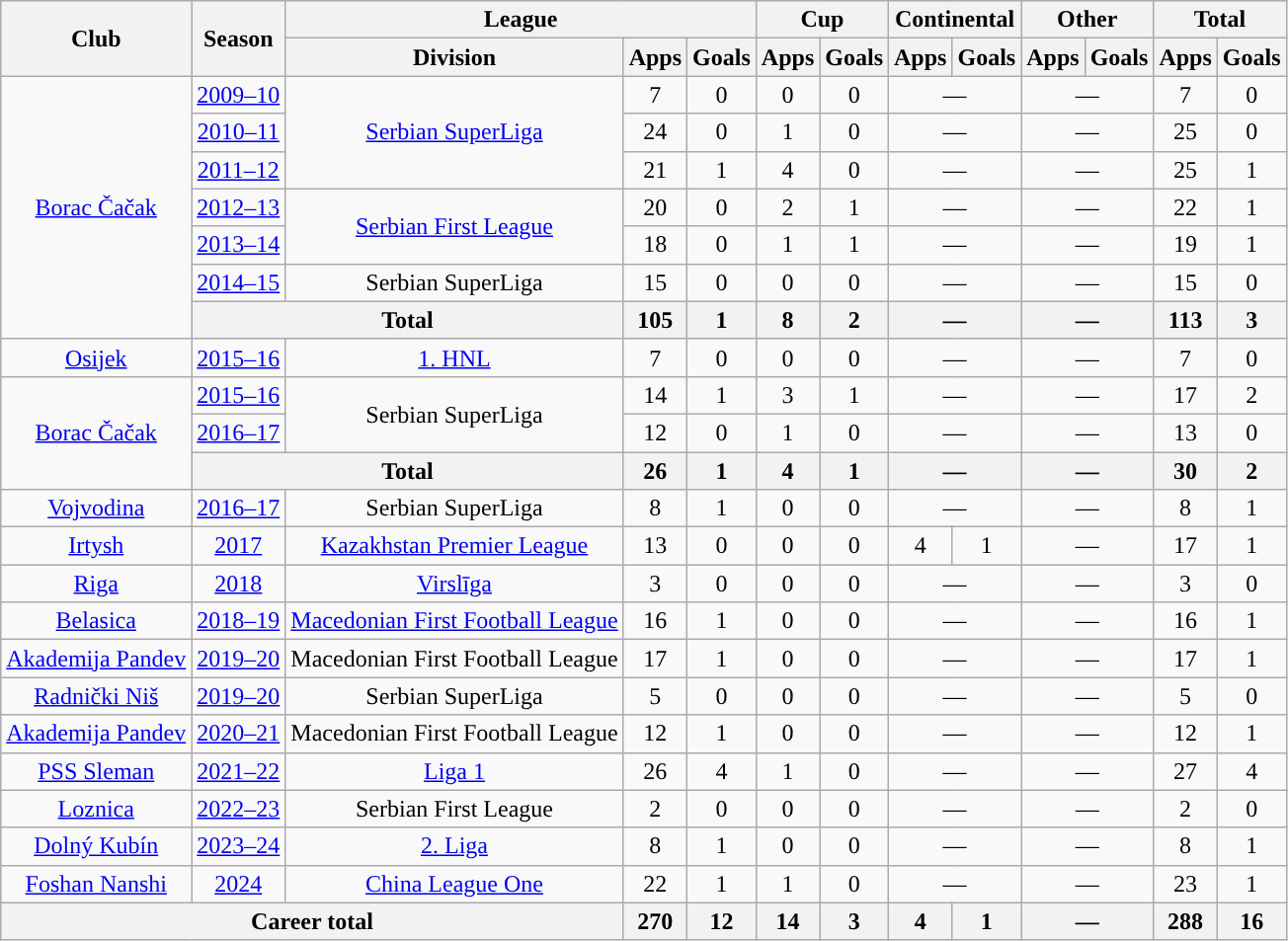<table class="wikitable" style="text-align: center">
<tr>
<th rowspan="2">Club</th>
<th rowspan="2">Season</th>
<th colspan="3">League</th>
<th colspan="2">Cup</th>
<th colspan="2">Continental</th>
<th colspan="2">Other</th>
<th colspan="2">Total</th>
</tr>
<tr>
<th>Division</th>
<th>Apps</th>
<th>Goals</th>
<th>Apps</th>
<th>Goals</th>
<th>Apps</th>
<th>Goals</th>
<th>Apps</th>
<th>Goals</th>
<th>Apps</th>
<th>Goals</th>
</tr>
<tr>
<td rowspan="7"><a href='#'>Borac Čačak</a></td>
<td><a href='#'>2009–10</a></td>
<td rowspan=3><a href='#'>Serbian SuperLiga</a></td>
<td>7</td>
<td>0</td>
<td>0</td>
<td>0</td>
<td colspan="2">—</td>
<td colspan="2">—</td>
<td>7</td>
<td>0</td>
</tr>
<tr>
<td><a href='#'>2010–11</a></td>
<td>24</td>
<td>0</td>
<td>1</td>
<td>0</td>
<td colspan="2">—</td>
<td colspan="2">—</td>
<td>25</td>
<td>0</td>
</tr>
<tr>
<td><a href='#'>2011–12</a></td>
<td>21</td>
<td>1</td>
<td>4</td>
<td>0</td>
<td colspan="2">—</td>
<td colspan="2">—</td>
<td>25</td>
<td>1</td>
</tr>
<tr>
<td><a href='#'>2012–13</a></td>
<td rowspan=2><a href='#'>Serbian First League</a></td>
<td>20</td>
<td>0</td>
<td>2</td>
<td>1</td>
<td colspan="2">—</td>
<td colspan="2">—</td>
<td>22</td>
<td>1</td>
</tr>
<tr>
<td><a href='#'>2013–14</a></td>
<td>18</td>
<td>0</td>
<td>1</td>
<td>1</td>
<td colspan="2">—</td>
<td colspan="2">—</td>
<td>19</td>
<td>1</td>
</tr>
<tr>
<td><a href='#'>2014–15</a></td>
<td>Serbian SuperLiga</td>
<td>15</td>
<td>0</td>
<td>0</td>
<td>0</td>
<td colspan="2">—</td>
<td colspan="2">—</td>
<td>15</td>
<td>0</td>
</tr>
<tr>
<th colspan="2">Total</th>
<th>105</th>
<th>1</th>
<th>8</th>
<th>2</th>
<th colspan="2">—</th>
<th colspan="2">—</th>
<th>113</th>
<th>3</th>
</tr>
<tr>
<td><a href='#'>Osijek</a></td>
<td><a href='#'>2015–16</a></td>
<td><a href='#'>1. HNL</a></td>
<td>7</td>
<td>0</td>
<td>0</td>
<td>0</td>
<td colspan="2">—</td>
<td colspan="2">—</td>
<td>7</td>
<td>0</td>
</tr>
<tr>
<td rowspan="3"><a href='#'>Borac Čačak</a></td>
<td><a href='#'>2015–16</a></td>
<td rowspan="2">Serbian SuperLiga</td>
<td>14</td>
<td>1</td>
<td>3</td>
<td>1</td>
<td colspan="2">—</td>
<td colspan="2">—</td>
<td>17</td>
<td>2</td>
</tr>
<tr>
<td><a href='#'>2016–17</a></td>
<td>12</td>
<td>0</td>
<td>1</td>
<td>0</td>
<td colspan="2">—</td>
<td colspan="2">—</td>
<td>13</td>
<td>0</td>
</tr>
<tr>
<th colspan="2">Total</th>
<th>26</th>
<th>1</th>
<th>4</th>
<th>1</th>
<th colspan="2">—</th>
<th colspan="2">—</th>
<th>30</th>
<th>2</th>
</tr>
<tr>
<td><a href='#'>Vojvodina</a></td>
<td><a href='#'>2016–17</a></td>
<td>Serbian SuperLiga</td>
<td>8</td>
<td>1</td>
<td>0</td>
<td>0</td>
<td colspan="2">—</td>
<td colspan="2">—</td>
<td>8</td>
<td>1</td>
</tr>
<tr>
<td><a href='#'>Irtysh</a></td>
<td><a href='#'>2017</a></td>
<td><a href='#'>Kazakhstan Premier League</a></td>
<td>13</td>
<td>0</td>
<td>0</td>
<td>0</td>
<td>4</td>
<td>1</td>
<td colspan="2">—</td>
<td>17</td>
<td>1</td>
</tr>
<tr>
<td><a href='#'>Riga</a></td>
<td><a href='#'>2018</a></td>
<td><a href='#'>Virslīga</a></td>
<td>3</td>
<td>0</td>
<td>0</td>
<td>0</td>
<td colspan="2">—</td>
<td colspan="2">—</td>
<td>3</td>
<td>0</td>
</tr>
<tr>
<td><a href='#'>Belasica</a></td>
<td><a href='#'>2018–19</a></td>
<td><a href='#'>Macedonian First Football League</a></td>
<td>16</td>
<td>1</td>
<td>0</td>
<td>0</td>
<td colspan="2">—</td>
<td colspan="2">—</td>
<td>16</td>
<td>1</td>
</tr>
<tr>
<td><a href='#'>Akademija Pandev</a></td>
<td><a href='#'>2019–20</a></td>
<td>Macedonian First Football League</td>
<td>17</td>
<td>1</td>
<td>0</td>
<td>0</td>
<td colspan="2">—</td>
<td colspan="2">—</td>
<td>17</td>
<td>1</td>
</tr>
<tr>
<td><a href='#'>Radnički Niš</a></td>
<td><a href='#'>2019–20</a></td>
<td>Serbian SuperLiga</td>
<td>5</td>
<td>0</td>
<td>0</td>
<td>0</td>
<td colspan="2">—</td>
<td colspan="2">—</td>
<td>5</td>
<td>0</td>
</tr>
<tr>
<td><a href='#'>Akademija Pandev</a></td>
<td><a href='#'>2020–21</a></td>
<td>Macedonian First Football League</td>
<td>12</td>
<td>1</td>
<td>0</td>
<td>0</td>
<td colspan="2">—</td>
<td colspan="2">—</td>
<td>12</td>
<td>1</td>
</tr>
<tr>
<td><a href='#'>PSS Sleman</a></td>
<td><a href='#'>2021–22</a></td>
<td><a href='#'>Liga 1</a></td>
<td>26</td>
<td>4</td>
<td>1</td>
<td>0</td>
<td colspan="2">—</td>
<td colspan="2">—</td>
<td>27</td>
<td>4</td>
</tr>
<tr>
<td><a href='#'>Loznica</a></td>
<td><a href='#'>2022–23</a></td>
<td>Serbian First League</td>
<td>2</td>
<td>0</td>
<td>0</td>
<td>0</td>
<td colspan="2">—</td>
<td colspan="2">—</td>
<td>2</td>
<td>0</td>
</tr>
<tr>
<td><a href='#'>Dolný Kubín</a></td>
<td><a href='#'>2023–24</a></td>
<td><a href='#'>2. Liga</a></td>
<td>8</td>
<td>1</td>
<td>0</td>
<td>0</td>
<td colspan="2">—</td>
<td colspan="2">—</td>
<td>8</td>
<td>1</td>
</tr>
<tr>
<td><a href='#'>Foshan Nanshi</a></td>
<td><a href='#'>2024</a></td>
<td><a href='#'>China League One</a></td>
<td>22</td>
<td>1</td>
<td>1</td>
<td>0</td>
<td colspan="2">—</td>
<td colspan="2">—</td>
<td>23</td>
<td>1</td>
</tr>
<tr>
<th colspan="3">Career total</th>
<th>270</th>
<th>12</th>
<th>14</th>
<th>3</th>
<th>4</th>
<th>1</th>
<th colspan="2">—</th>
<th>288</th>
<th>16</th>
</tr>
</table>
